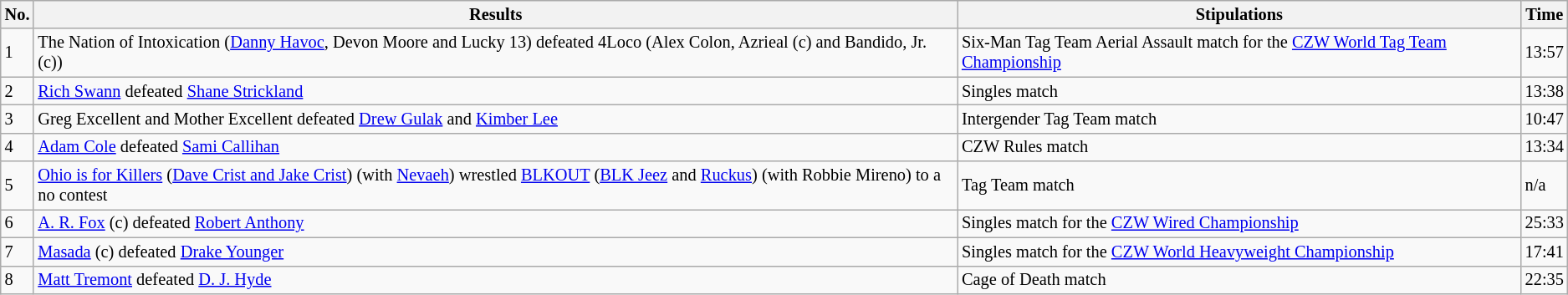<table class="wikitable" style="font-size:85%; text-align:left;">
<tr>
<th>No.</th>
<th>Results</th>
<th>Stipulations</th>
<th>Time</th>
</tr>
<tr>
<td>1</td>
<td>The Nation of Intoxication (<a href='#'>Danny Havoc</a>, Devon Moore and Lucky 13) defeated 4Loco (Alex Colon, Azrieal (c) and Bandido, Jr. (c))</td>
<td>Six-Man Tag Team Aerial Assault match for the <a href='#'>CZW World Tag Team Championship</a></td>
<td>13:57</td>
</tr>
<tr>
<td>2</td>
<td><a href='#'>Rich Swann</a> defeated <a href='#'>Shane Strickland</a></td>
<td>Singles match</td>
<td>13:38</td>
</tr>
<tr>
<td>3</td>
<td>Greg Excellent and Mother Excellent defeated <a href='#'>Drew Gulak</a> and <a href='#'>Kimber Lee</a></td>
<td>Intergender Tag Team match</td>
<td>10:47</td>
</tr>
<tr>
<td>4</td>
<td><a href='#'>Adam Cole</a> defeated <a href='#'>Sami Callihan</a></td>
<td>CZW Rules match</td>
<td>13:34</td>
</tr>
<tr>
<td>5</td>
<td><a href='#'>Ohio is for Killers</a> (<a href='#'>Dave Crist and Jake Crist</a>) (with <a href='#'>Nevaeh</a>) wrestled <a href='#'>BLKOUT</a> (<a href='#'>BLK Jeez</a> and <a href='#'>Ruckus</a>) (with Robbie Mireno) to a no contest</td>
<td>Tag Team match</td>
<td>n/a</td>
</tr>
<tr>
<td>6</td>
<td><a href='#'>A. R. Fox</a> (c) defeated <a href='#'>Robert Anthony</a></td>
<td>Singles match for the <a href='#'>CZW Wired Championship</a></td>
<td>25:33</td>
</tr>
<tr>
<td>7</td>
<td><a href='#'>Masada</a> (c) defeated <a href='#'>Drake Younger</a></td>
<td>Singles match for the <a href='#'>CZW World Heavyweight Championship</a></td>
<td>17:41</td>
</tr>
<tr>
<td>8</td>
<td><a href='#'>Matt Tremont</a> defeated <a href='#'>D. J. Hyde</a></td>
<td>Cage of Death match</td>
<td>22:35</td>
</tr>
</table>
